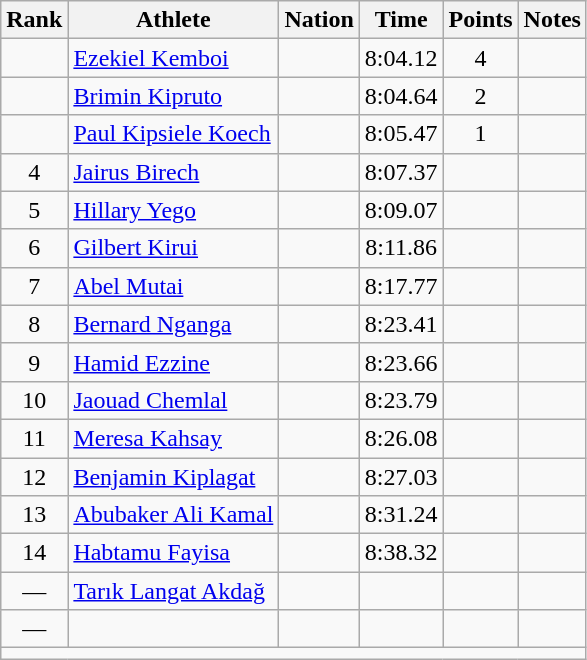<table class="wikitable mw-datatable sortable" style="text-align:center;">
<tr>
<th>Rank</th>
<th>Athlete</th>
<th>Nation</th>
<th>Time</th>
<th>Points</th>
<th>Notes</th>
</tr>
<tr>
<td></td>
<td align=left><a href='#'>Ezekiel Kemboi</a></td>
<td align=left></td>
<td>8:04.12</td>
<td>4</td>
<td></td>
</tr>
<tr>
<td></td>
<td align=left><a href='#'>Brimin Kipruto</a></td>
<td align=left></td>
<td>8:04.64</td>
<td>2</td>
<td></td>
</tr>
<tr>
<td></td>
<td align=left><a href='#'>Paul Kipsiele Koech</a></td>
<td align=left></td>
<td>8:05.47</td>
<td>1</td>
<td></td>
</tr>
<tr>
<td>4</td>
<td align=left><a href='#'>Jairus Birech</a></td>
<td align=left></td>
<td>8:07.37</td>
<td></td>
<td></td>
</tr>
<tr>
<td>5</td>
<td align=left><a href='#'>Hillary Yego</a></td>
<td align=left></td>
<td>8:09.07</td>
<td></td>
<td></td>
</tr>
<tr>
<td>6</td>
<td align=left><a href='#'>Gilbert Kirui</a></td>
<td align=left></td>
<td>8:11.86</td>
<td></td>
<td></td>
</tr>
<tr>
<td>7</td>
<td align=left><a href='#'>Abel Mutai</a></td>
<td align=left></td>
<td>8:17.77</td>
<td></td>
<td></td>
</tr>
<tr>
<td>8</td>
<td align=left><a href='#'>Bernard Nganga</a></td>
<td align=left></td>
<td>8:23.41</td>
<td></td>
<td></td>
</tr>
<tr>
<td>9</td>
<td align=left><a href='#'>Hamid Ezzine</a></td>
<td align=left></td>
<td>8:23.66</td>
<td></td>
<td></td>
</tr>
<tr>
<td>10</td>
<td align=left><a href='#'>Jaouad Chemlal</a></td>
<td align=left></td>
<td>8:23.79</td>
<td></td>
<td></td>
</tr>
<tr>
<td>11</td>
<td align=left><a href='#'>Meresa Kahsay</a></td>
<td align=left></td>
<td>8:26.08</td>
<td></td>
<td></td>
</tr>
<tr>
<td>12</td>
<td align=left><a href='#'>Benjamin Kiplagat</a></td>
<td align=left></td>
<td>8:27.03</td>
<td></td>
<td></td>
</tr>
<tr>
<td>13</td>
<td align=left><a href='#'>Abubaker Ali Kamal</a></td>
<td align=left></td>
<td>8:31.24</td>
<td></td>
<td></td>
</tr>
<tr>
<td>14</td>
<td align=left><a href='#'>Habtamu Fayisa</a></td>
<td align=left></td>
<td>8:38.32</td>
<td></td>
<td></td>
</tr>
<tr>
<td>—</td>
<td align=left><a href='#'>Tarık Langat Akdağ</a></td>
<td align=left></td>
<td></td>
<td></td>
<td></td>
</tr>
<tr>
<td>—</td>
<td align=left></td>
<td align=left></td>
<td></td>
<td></td>
<td></td>
</tr>
<tr class="sortbottom">
<td colspan=6></td>
</tr>
</table>
